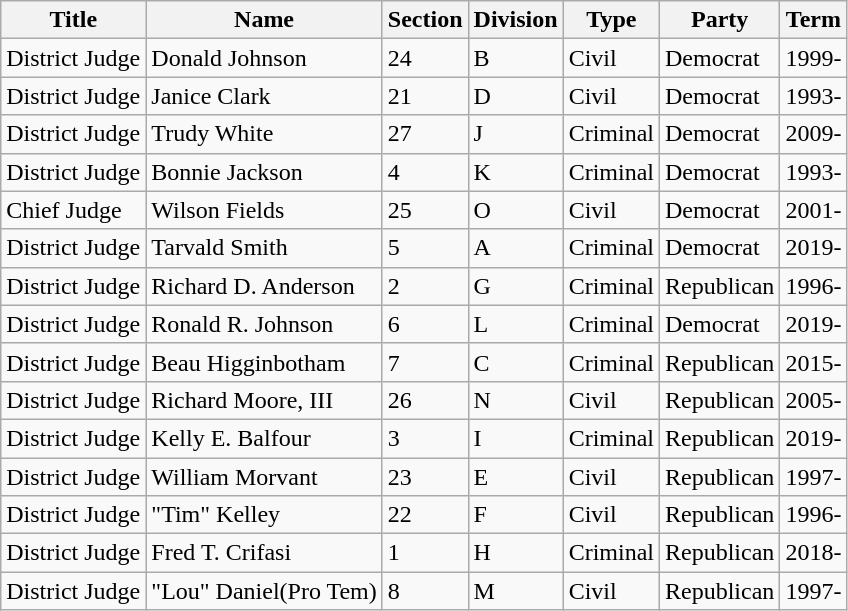<table class = "wikitable">
<tr>
<th>Title</th>
<th>Name</th>
<th>Section</th>
<th>Division</th>
<th>Type</th>
<th>Party</th>
<th>Term</th>
</tr>
<tr>
<td>District Judge</td>
<td>Donald Johnson</td>
<td>24</td>
<td>B</td>
<td>Civil</td>
<td>Democrat</td>
<td>1999-</td>
</tr>
<tr>
<td>District Judge</td>
<td>Janice Clark</td>
<td>21</td>
<td>D</td>
<td>Civil</td>
<td>Democrat</td>
<td>1993-</td>
</tr>
<tr>
<td>District Judge</td>
<td>Trudy White</td>
<td>27</td>
<td>J</td>
<td>Criminal</td>
<td>Democrat</td>
<td>2009-</td>
</tr>
<tr>
<td>District Judge</td>
<td>Bonnie Jackson</td>
<td>4</td>
<td>K</td>
<td>Criminal</td>
<td>Democrat</td>
<td>1993-</td>
</tr>
<tr>
<td>Chief Judge</td>
<td>Wilson Fields</td>
<td>25</td>
<td>O</td>
<td>Civil</td>
<td>Democrat</td>
<td>2001-</td>
</tr>
<tr>
<td>District Judge</td>
<td>Tarvald Smith</td>
<td>5</td>
<td>A</td>
<td>Criminal</td>
<td>Democrat</td>
<td>2019-</td>
</tr>
<tr>
<td>District Judge</td>
<td>Richard D. Anderson</td>
<td>2</td>
<td>G</td>
<td>Criminal</td>
<td>Republican</td>
<td>1996-</td>
</tr>
<tr>
<td>District Judge</td>
<td>Ronald R. Johnson</td>
<td>6</td>
<td>L</td>
<td>Criminal</td>
<td>Democrat</td>
<td>2019-</td>
</tr>
<tr>
<td>District Judge</td>
<td>Beau Higginbotham</td>
<td>7</td>
<td>C</td>
<td>Criminal</td>
<td>Republican</td>
<td>2015-</td>
</tr>
<tr>
<td>District Judge</td>
<td>Richard Moore, III</td>
<td>26</td>
<td>N</td>
<td>Civil</td>
<td>Republican</td>
<td>2005-</td>
</tr>
<tr>
<td>District Judge</td>
<td>Kelly E. Balfour</td>
<td>3</td>
<td>I</td>
<td>Criminal</td>
<td>Republican</td>
<td>2019-</td>
</tr>
<tr>
<td>District Judge</td>
<td>William Morvant</td>
<td>23</td>
<td>E</td>
<td>Civil</td>
<td>Republican</td>
<td>1997-</td>
</tr>
<tr>
<td>District Judge</td>
<td>"Tim" Kelley</td>
<td>22</td>
<td>F</td>
<td>Civil</td>
<td>Republican</td>
<td>1996-</td>
</tr>
<tr>
<td>District Judge</td>
<td>Fred T. Crifasi</td>
<td>1</td>
<td>H</td>
<td>Criminal</td>
<td>Republican</td>
<td>2018-</td>
</tr>
<tr>
<td>District Judge</td>
<td>"Lou" Daniel(Pro Tem)</td>
<td>8</td>
<td>M</td>
<td>Civil</td>
<td>Republican</td>
<td>1997-</td>
</tr>
</table>
